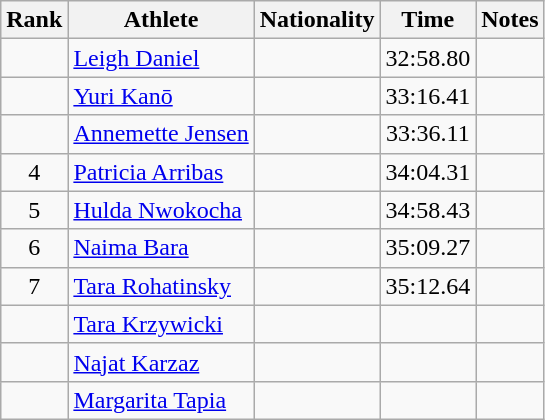<table class="wikitable sortable" style="text-align:center">
<tr>
<th>Rank</th>
<th>Athlete</th>
<th>Nationality</th>
<th>Time</th>
<th>Notes</th>
</tr>
<tr>
<td></td>
<td align=left><a href='#'>Leigh Daniel</a></td>
<td align=left></td>
<td>32:58.80</td>
<td></td>
</tr>
<tr>
<td></td>
<td align=left><a href='#'>Yuri Kanō</a></td>
<td align=left></td>
<td>33:16.41</td>
<td></td>
</tr>
<tr>
<td></td>
<td align=left><a href='#'>Annemette Jensen</a></td>
<td align=left></td>
<td>33:36.11</td>
<td></td>
</tr>
<tr>
<td>4</td>
<td align=left><a href='#'>Patricia Arribas</a></td>
<td align=left></td>
<td>34:04.31</td>
<td></td>
</tr>
<tr>
<td>5</td>
<td align=left><a href='#'>Hulda Nwokocha</a></td>
<td align=left></td>
<td>34:58.43</td>
<td></td>
</tr>
<tr>
<td>6</td>
<td align=left><a href='#'>Naima Bara</a></td>
<td align=left></td>
<td>35:09.27</td>
<td></td>
</tr>
<tr>
<td>7</td>
<td align=left><a href='#'>Tara Rohatinsky</a></td>
<td align=left></td>
<td>35:12.64</td>
<td></td>
</tr>
<tr>
<td></td>
<td align=left><a href='#'>Tara Krzywicki</a></td>
<td align=left></td>
<td></td>
<td></td>
</tr>
<tr>
<td></td>
<td align=left><a href='#'>Najat Karzaz</a></td>
<td align=left></td>
<td></td>
<td></td>
</tr>
<tr>
<td></td>
<td align=left><a href='#'>Margarita Tapia</a></td>
<td align=left></td>
<td></td>
<td></td>
</tr>
</table>
